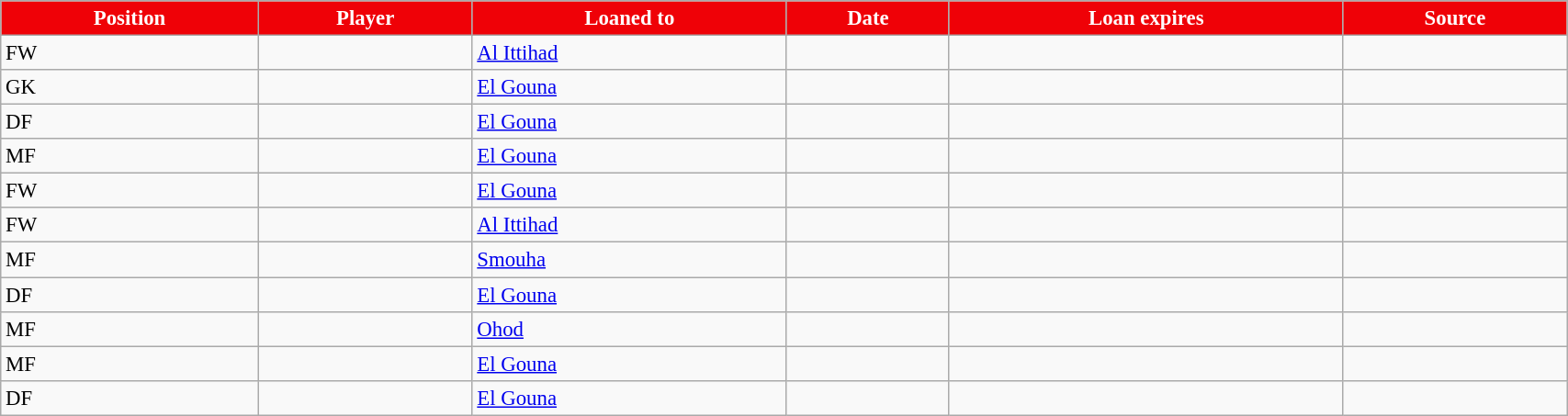<table class="wikitable sortable" style="width:90%; text-align:center; font-size:95%; text-align:left">
<tr>
<th style="background:#EF0107; color:#FFFFFF">Position</th>
<th style="background:#EF0107; color:#FFFFFF">Player</th>
<th style="background:#EF0107; color:#FFFFFF">Loaned to</th>
<th style="background:#EF0107; color:#FFFFFF">Date</th>
<th style="background:#EF0107; color:#FFFFFF">Loan expires</th>
<th style="background:#EF0107; color:#FFFFFF">Source</th>
</tr>
<tr>
<td>FW</td>
<td></td>
<td> <a href='#'>Al Ittihad</a></td>
<td></td>
<td></td>
<td></td>
</tr>
<tr>
<td>GK</td>
<td></td>
<td> <a href='#'>El Gouna</a></td>
<td></td>
<td></td>
<td></td>
</tr>
<tr>
<td>DF</td>
<td></td>
<td> <a href='#'>El Gouna</a></td>
<td></td>
<td></td>
<td></td>
</tr>
<tr>
<td>MF</td>
<td></td>
<td> <a href='#'>El Gouna</a></td>
<td></td>
<td></td>
<td></td>
</tr>
<tr>
<td>FW</td>
<td></td>
<td> <a href='#'>El Gouna</a></td>
<td></td>
<td></td>
<td></td>
</tr>
<tr>
<td>FW</td>
<td></td>
<td> <a href='#'>Al Ittihad</a></td>
<td></td>
<td></td>
<td></td>
</tr>
<tr>
<td>MF</td>
<td></td>
<td> <a href='#'>Smouha</a></td>
<td></td>
<td></td>
<td></td>
</tr>
<tr>
<td>DF</td>
<td></td>
<td> <a href='#'>El Gouna</a></td>
<td></td>
<td></td>
<td></td>
</tr>
<tr>
<td>MF</td>
<td></td>
<td> <a href='#'>Ohod</a></td>
<td></td>
<td></td>
<td></td>
</tr>
<tr>
<td>MF</td>
<td></td>
<td> <a href='#'>El Gouna</a></td>
<td></td>
<td></td>
<td></td>
</tr>
<tr>
<td>DF</td>
<td></td>
<td> <a href='#'>El Gouna</a></td>
<td></td>
<td></td>
<td></td>
</tr>
</table>
